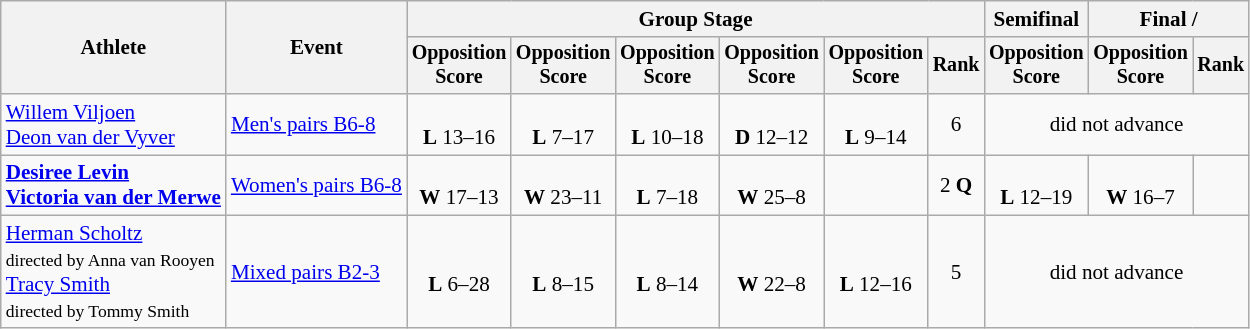<table class="wikitable" style="font-size:88%; text-align:center">
<tr>
<th rowspan=2>Athlete</th>
<th rowspan=2>Event</th>
<th colspan=6>Group Stage</th>
<th>Semifinal</th>
<th colspan=2>Final / </th>
</tr>
<tr style="font-size:95%">
<th>Opposition<br>Score</th>
<th>Opposition<br>Score</th>
<th>Opposition<br>Score</th>
<th>Opposition<br>Score</th>
<th>Opposition<br>Score</th>
<th>Rank</th>
<th>Opposition<br>Score</th>
<th>Opposition<br>Score</th>
<th>Rank</th>
</tr>
<tr>
<td align=left><a href='#'>Willem Viljoen</a><br><a href='#'>Deon van der Vyver</a></td>
<td align=left><a href='#'>Men's pairs B6-8</a></td>
<td><br><strong>L</strong> 13–16</td>
<td><br><strong>L</strong> 7–17</td>
<td><br><strong>L</strong> 10–18</td>
<td><br><strong>D</strong> 12–12</td>
<td><br><strong>L</strong> 9–14</td>
<td>6</td>
<td colspan=3>did not advance</td>
</tr>
<tr>
<td align=left><strong><a href='#'>Desiree Levin</a><br><a href='#'>Victoria van der Merwe</a></strong></td>
<td align=left><a href='#'>Women's pairs B6-8</a></td>
<td><br><strong>W</strong> 17–13</td>
<td><br><strong>W</strong> 23–11</td>
<td><br><strong>L</strong> 7–18</td>
<td><br><strong>W</strong> 25–8</td>
<td></td>
<td>2 <strong>Q</strong></td>
<td><br><strong>L</strong> 12–19</td>
<td><br><strong>W</strong> 16–7</td>
<td></td>
</tr>
<tr>
<td align=left><a href='#'>Herman Scholtz</a><br><small>directed by Anna van Rooyen</small><br><a href='#'>Tracy Smith</a><br><small>directed by Tommy Smith</small></td>
<td align=left><a href='#'>Mixed pairs B2-3</a></td>
<td><br><strong>L</strong> 6–28</td>
<td><br><strong>L</strong> 8–15</td>
<td><br><strong>L</strong> 8–14</td>
<td><br><strong>W</strong> 22–8</td>
<td><br><strong>L</strong> 12–16</td>
<td>5</td>
<td colspan=3>did not advance</td>
</tr>
</table>
